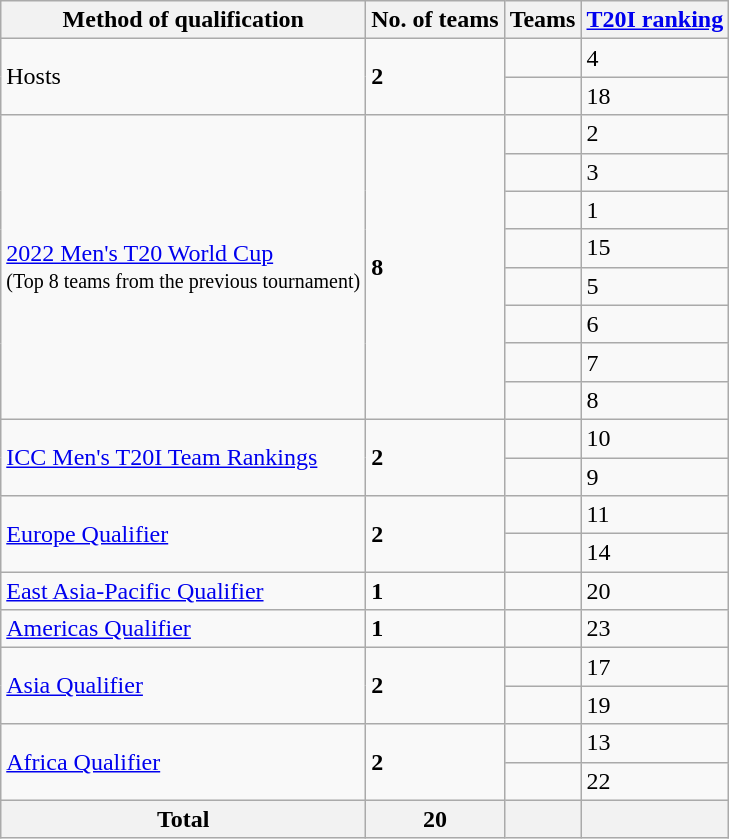<table class="wikitable sortable defaultcenter col1left col3left">
<tr>
<th scope=col>Method of qualification</th>
<th scope=col>No. of teams</th>
<th scope=col>Teams</th>
<th scope=col><a href='#'>T20I ranking</a></th>
</tr>
<tr>
<td rowspan="2">Hosts</td>
<td rowspan="2"><strong>2</strong></td>
<td></td>
<td>4</td>
</tr>
<tr>
<td></td>
<td>18</td>
</tr>
<tr>
<td rowspan="8"><a href='#'>2022 Men's T20 World Cup</a><br><small>(Top 8 teams from the previous tournament)</small></td>
<td rowspan="8"><strong>8</strong></td>
<td></td>
<td>2</td>
</tr>
<tr>
<td></td>
<td>3</td>
</tr>
<tr>
<td></td>
<td>1</td>
</tr>
<tr>
<td></td>
<td>15</td>
</tr>
<tr>
<td></td>
<td>5</td>
</tr>
<tr>
<td></td>
<td>6</td>
</tr>
<tr>
<td></td>
<td>7</td>
</tr>
<tr>
<td></td>
<td>8</td>
</tr>
<tr>
<td rowspan="2"><a href='#'>ICC Men's T20I Team Rankings</a></td>
<td rowspan="2"><strong>2</strong></td>
<td></td>
<td>10</td>
</tr>
<tr>
<td></td>
<td>9</td>
</tr>
<tr>
<td rowspan="2"><a href='#'>Europe Qualifier</a></td>
<td rowspan="2"><strong>2</strong></td>
<td></td>
<td>11</td>
</tr>
<tr>
<td></td>
<td>14</td>
</tr>
<tr>
<td><a href='#'>East Asia-Pacific Qualifier</a></td>
<td><strong>1</strong></td>
<td></td>
<td>20</td>
</tr>
<tr>
<td><a href='#'>Americas Qualifier</a></td>
<td><strong>1</strong></td>
<td></td>
<td>23</td>
</tr>
<tr>
<td rowspan="2"><a href='#'>Asia Qualifier</a></td>
<td rowspan="2"><strong>2</strong></td>
<td></td>
<td>17</td>
</tr>
<tr>
<td></td>
<td>19</td>
</tr>
<tr>
<td rowspan="2"><a href='#'>Africa Qualifier</a></td>
<td rowspan="2"><strong>2</strong></td>
<td></td>
<td>13</td>
</tr>
<tr>
<td></td>
<td>22</td>
</tr>
<tr class=sortbottom>
<th>Total</th>
<th>20</th>
<th></th>
<th></th>
</tr>
</table>
